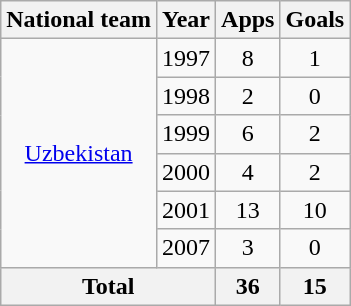<table class="wikitable" style="text-align:center">
<tr>
<th>National team</th>
<th>Year</th>
<th>Apps</th>
<th>Goals</th>
</tr>
<tr>
<td rowspan="6"><a href='#'>Uzbekistan</a></td>
<td>1997</td>
<td>8</td>
<td>1</td>
</tr>
<tr>
<td>1998</td>
<td>2</td>
<td>0</td>
</tr>
<tr>
<td>1999</td>
<td>6</td>
<td>2</td>
</tr>
<tr>
<td>2000</td>
<td>4</td>
<td>2</td>
</tr>
<tr>
<td>2001</td>
<td>13</td>
<td>10</td>
</tr>
<tr>
<td>2007</td>
<td>3</td>
<td>0</td>
</tr>
<tr>
<th colspan="2">Total</th>
<th>36</th>
<th>15</th>
</tr>
</table>
